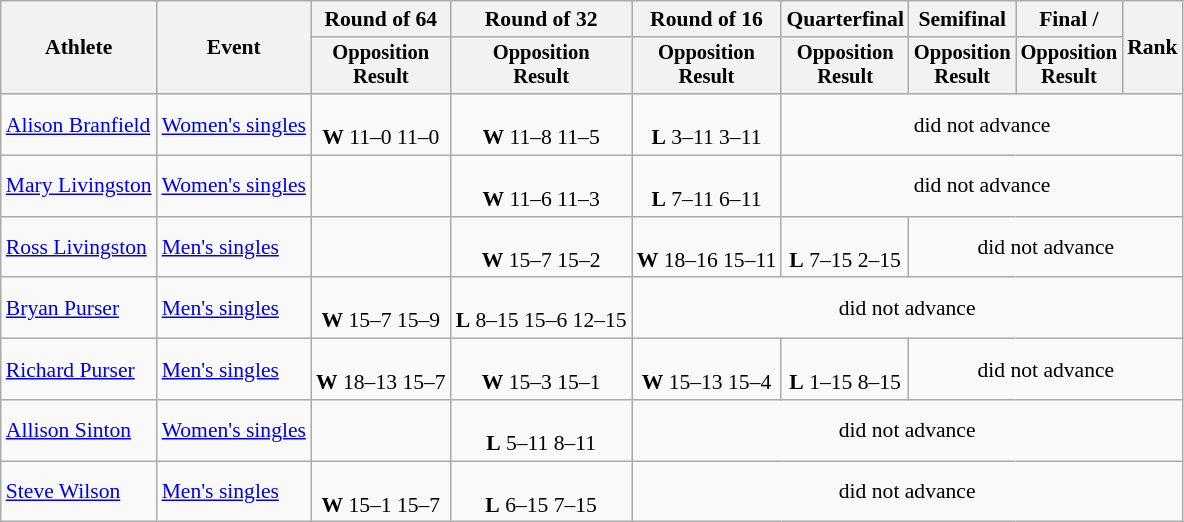<table class="wikitable" style="font-size:90%">
<tr>
<th rowspan="2">Athlete</th>
<th rowspan="2">Event</th>
<th>Round of 64</th>
<th>Round of 32</th>
<th>Round of 16</th>
<th>Quarterfinal</th>
<th>Semifinal</th>
<th>Final / </th>
<th rowspan="2">Rank</th>
</tr>
<tr style="font-size:95%">
<th>Opposition<br>Result</th>
<th>Opposition<br>Result</th>
<th>Opposition<br>Result</th>
<th>Opposition<br>Result</th>
<th>Opposition<br>Result</th>
<th>Opposition<br>Result</th>
</tr>
<tr align=center>
<td align=left><a href='#'>Alison Branfield</a></td>
<td align=left><a href='#'>Women's singles</a></td>
<td><br><strong>W</strong> 11–0 11–0</td>
<td><br><strong>W</strong> 11–8 11–5</td>
<td><br><strong>L</strong> 3–11 3–11</td>
<td colspan=4>did not advance</td>
</tr>
<tr align=center>
<td align=left><a href='#'>Mary Livingston</a></td>
<td align=left><a href='#'>Women's singles</a></td>
<td></td>
<td><br><strong>W</strong> 11–6 11–3</td>
<td><br><strong>L</strong> 7–11 6–11</td>
<td colspan=4>did not advance</td>
</tr>
<tr align=center>
<td align=left><a href='#'>Ross Livingston</a></td>
<td align=left><a href='#'>Men's singles</a></td>
<td></td>
<td><br><strong>W</strong> 15–7 15–2</td>
<td><br><strong>W</strong> 18–16 15–11</td>
<td><br><strong>L</strong> 7–15 2–15</td>
<td colspan=3>did not advance</td>
</tr>
<tr align=center>
<td align=left><a href='#'>Bryan Purser</a></td>
<td align=left><a href='#'>Men's singles</a></td>
<td><br><strong>W</strong> 15–7 15–9</td>
<td><br><strong>L</strong> 8–15 15–6 12–15</td>
<td colspan=5>did not advance</td>
</tr>
<tr align=center>
<td align=left><a href='#'>Richard Purser</a></td>
<td align=left><a href='#'>Men's singles</a></td>
<td><br><strong>W</strong> 18–13 15–7</td>
<td><br><strong>W</strong> 15–3 15–1</td>
<td><br><strong>W</strong> 15–13 15–4</td>
<td><br><strong>L</strong> 1–15 8–15</td>
<td colspan=3>did not advance</td>
</tr>
<tr align=center>
<td align=left><a href='#'>Allison Sinton</a></td>
<td align=left><a href='#'>Women's singles</a></td>
<td></td>
<td><br><strong>L</strong> 5–11 8–11</td>
<td colspan=5>did not advance</td>
</tr>
<tr align=center>
<td align=left><a href='#'>Steve Wilson</a></td>
<td align=left><a href='#'>Men's singles</a></td>
<td><br><strong>W</strong> 15–1 15–7</td>
<td><br><strong>L</strong> 6–15 7–15</td>
<td colspan=5>did not advance</td>
</tr>
</table>
